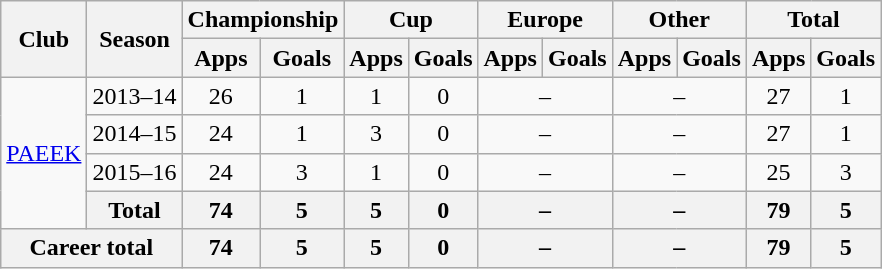<table class="wikitable" style="text-align:center;">
<tr>
<th rowspan="2">Club</th>
<th rowspan="2">Season</th>
<th colspan="2">Championship</th>
<th colspan="2">Cup</th>
<th colspan="2">Europe</th>
<th colspan="2">Other</th>
<th colspan="2">Total</th>
</tr>
<tr>
<th>Apps</th>
<th>Goals</th>
<th>Apps</th>
<th>Goals</th>
<th>Apps</th>
<th>Goals</th>
<th>Apps</th>
<th>Goals</th>
<th>Apps</th>
<th>Goals</th>
</tr>
<tr>
<td rowspan="4"><a href='#'>PAEEK</a></td>
<td>2013–14</td>
<td>26</td>
<td>1</td>
<td>1</td>
<td>0</td>
<td colspan="2">–</td>
<td colspan="2">–</td>
<td>27</td>
<td>1</td>
</tr>
<tr>
<td>2014–15</td>
<td>24</td>
<td>1</td>
<td>3</td>
<td>0</td>
<td colspan="2">–</td>
<td colspan="2">–</td>
<td>27</td>
<td>1</td>
</tr>
<tr>
<td>2015–16</td>
<td>24</td>
<td>3</td>
<td>1</td>
<td>0</td>
<td colspan="2">–</td>
<td colspan="2">–</td>
<td>25</td>
<td>3</td>
</tr>
<tr>
<th>Total</th>
<th>74</th>
<th>5</th>
<th>5</th>
<th>0</th>
<th colspan="2">–</th>
<th colspan="2">–</th>
<th>79</th>
<th>5</th>
</tr>
<tr>
<th colspan="2">Career total</th>
<th>74</th>
<th>5</th>
<th>5</th>
<th>0</th>
<th colspan="2">–</th>
<th colspan="2">–</th>
<th>79</th>
<th>5</th>
</tr>
</table>
